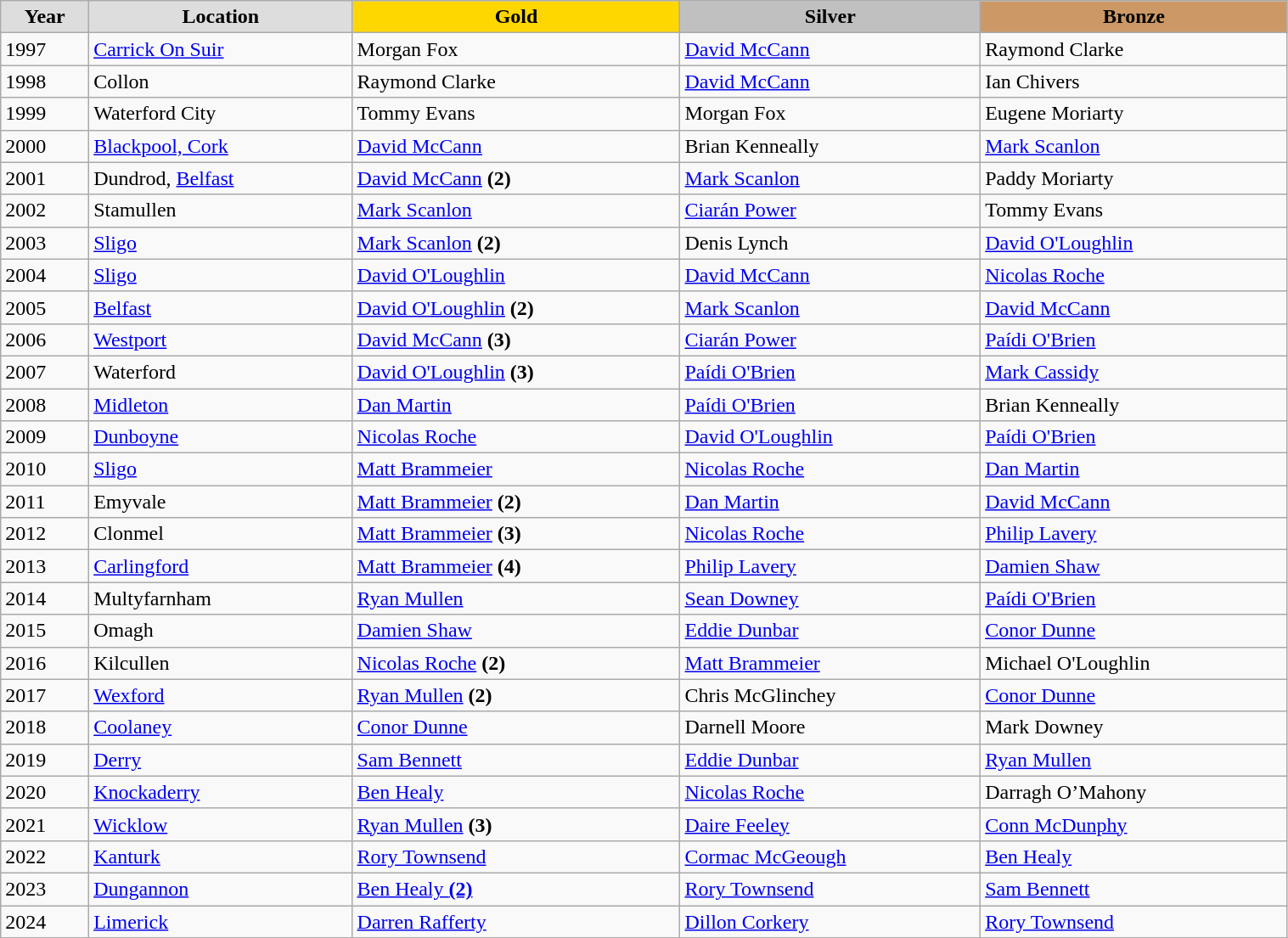<table class="wikitable" style="width: 80%; text-align:left;">
<tr>
<td style="background:#DDDDDD; font-weight:bold; text-align:center;">Year</td>
<td style="background:#DDDDDD; font-weight:bold; text-align:center;">Location</td>
<td style="background:gold; font-weight:bold; text-align:center;">Gold</td>
<td style="background:silver; font-weight:bold; text-align:center;">Silver</td>
<td style="background:#cc9966; font-weight:bold; text-align:center;">Bronze</td>
</tr>
<tr>
<td>1997</td>
<td><a href='#'>Carrick On Suir</a></td>
<td>Morgan Fox</td>
<td><a href='#'>David McCann</a></td>
<td>Raymond Clarke</td>
</tr>
<tr>
<td>1998</td>
<td>Collon</td>
<td>Raymond Clarke</td>
<td><a href='#'>David McCann</a></td>
<td>Ian Chivers</td>
</tr>
<tr>
<td>1999</td>
<td>Waterford City</td>
<td>Tommy Evans</td>
<td>Morgan Fox</td>
<td>Eugene Moriarty</td>
</tr>
<tr>
<td>2000</td>
<td><a href='#'>Blackpool, Cork</a></td>
<td><a href='#'>David McCann</a></td>
<td>Brian Kenneally</td>
<td><a href='#'>Mark Scanlon</a></td>
</tr>
<tr>
<td>2001</td>
<td>Dundrod, <a href='#'>Belfast</a></td>
<td><a href='#'>David McCann</a> <strong>(2)</strong></td>
<td><a href='#'>Mark Scanlon</a></td>
<td>Paddy Moriarty</td>
</tr>
<tr>
<td>2002</td>
<td>Stamullen</td>
<td><a href='#'>Mark Scanlon</a></td>
<td><a href='#'>Ciarán Power</a></td>
<td>Tommy Evans</td>
</tr>
<tr>
<td>2003</td>
<td><a href='#'>Sligo</a></td>
<td><a href='#'>Mark Scanlon</a> <strong>(2)</strong></td>
<td>Denis Lynch</td>
<td><a href='#'>David O'Loughlin</a></td>
</tr>
<tr>
<td>2004</td>
<td><a href='#'>Sligo</a></td>
<td><a href='#'>David O'Loughlin</a></td>
<td><a href='#'>David McCann</a></td>
<td><a href='#'>Nicolas Roche</a></td>
</tr>
<tr>
<td>2005</td>
<td><a href='#'>Belfast</a></td>
<td><a href='#'>David O'Loughlin</a> <strong>(2)</strong></td>
<td><a href='#'>Mark Scanlon</a></td>
<td><a href='#'>David McCann</a></td>
</tr>
<tr>
<td>2006</td>
<td><a href='#'>Westport</a></td>
<td><a href='#'>David McCann</a> <strong>(3)</strong></td>
<td><a href='#'>Ciarán Power</a></td>
<td><a href='#'>Paídi O'Brien</a></td>
</tr>
<tr>
<td>2007</td>
<td>Waterford</td>
<td><a href='#'>David O'Loughlin</a> <strong>(3)</strong></td>
<td><a href='#'>Paídi O'Brien</a></td>
<td><a href='#'>Mark Cassidy</a></td>
</tr>
<tr>
<td>2008</td>
<td><a href='#'>Midleton</a></td>
<td><a href='#'>Dan Martin</a></td>
<td><a href='#'>Paídi O'Brien</a></td>
<td>Brian Kenneally</td>
</tr>
<tr>
<td>2009</td>
<td><a href='#'>Dunboyne</a></td>
<td><a href='#'>Nicolas Roche</a></td>
<td><a href='#'>David O'Loughlin</a></td>
<td><a href='#'>Paídi O'Brien</a></td>
</tr>
<tr>
<td>2010</td>
<td><a href='#'>Sligo</a></td>
<td><a href='#'>Matt Brammeier</a></td>
<td><a href='#'>Nicolas Roche</a></td>
<td><a href='#'>Dan Martin</a></td>
</tr>
<tr>
<td>2011</td>
<td>Emyvale</td>
<td><a href='#'>Matt Brammeier</a> <strong>(2)</strong></td>
<td><a href='#'>Dan Martin</a></td>
<td><a href='#'>David McCann</a></td>
</tr>
<tr>
<td>2012</td>
<td>Clonmel</td>
<td><a href='#'>Matt Brammeier</a> <strong>(3)</strong></td>
<td><a href='#'>Nicolas Roche</a></td>
<td><a href='#'>Philip Lavery</a></td>
</tr>
<tr>
<td>2013</td>
<td><a href='#'>Carlingford</a></td>
<td><a href='#'>Matt Brammeier</a> <strong>(4)</strong></td>
<td><a href='#'>Philip Lavery</a></td>
<td><a href='#'>Damien Shaw</a></td>
</tr>
<tr>
<td>2014</td>
<td>Multyfarnham</td>
<td><a href='#'>Ryan Mullen</a></td>
<td><a href='#'>Sean Downey</a></td>
<td><a href='#'>Paídi O'Brien</a></td>
</tr>
<tr>
<td>2015</td>
<td>Omagh</td>
<td><a href='#'>Damien Shaw</a></td>
<td><a href='#'>Eddie Dunbar</a></td>
<td><a href='#'>Conor Dunne</a></td>
</tr>
<tr>
<td>2016</td>
<td>Kilcullen</td>
<td><a href='#'>Nicolas Roche</a> <strong>(2)</strong></td>
<td><a href='#'>Matt Brammeier</a></td>
<td>Michael O'Loughlin</td>
</tr>
<tr>
<td>2017</td>
<td><a href='#'>Wexford</a></td>
<td><a href='#'>Ryan Mullen</a> <strong>(2)</strong></td>
<td>Chris McGlinchey</td>
<td><a href='#'>Conor Dunne</a></td>
</tr>
<tr>
<td>2018</td>
<td><a href='#'>Coolaney</a></td>
<td><a href='#'>Conor Dunne</a></td>
<td>Darnell Moore</td>
<td>Mark Downey</td>
</tr>
<tr>
<td>2019</td>
<td><a href='#'>Derry</a></td>
<td><a href='#'>Sam Bennett</a></td>
<td><a href='#'>Eddie Dunbar</a></td>
<td><a href='#'>Ryan Mullen</a></td>
</tr>
<tr>
<td>2020</td>
<td><a href='#'>Knockaderry</a></td>
<td><a href='#'>Ben Healy</a></td>
<td><a href='#'>Nicolas Roche</a></td>
<td>Darragh O’Mahony</td>
</tr>
<tr>
<td>2021</td>
<td><a href='#'>Wicklow</a></td>
<td><a href='#'>Ryan Mullen</a> <strong>(3)</strong></td>
<td><a href='#'>Daire Feeley</a></td>
<td><a href='#'>Conn McDunphy</a></td>
</tr>
<tr>
<td>2022</td>
<td><a href='#'>Kanturk</a></td>
<td><a href='#'>Rory Townsend</a></td>
<td><a href='#'>Cormac McGeough</a></td>
<td><a href='#'>Ben Healy</a></td>
</tr>
<tr>
<td>2023</td>
<td><a href='#'>Dungannon</a></td>
<td><a href='#'>Ben Healy <strong>(2)</strong></a></td>
<td><a href='#'>Rory Townsend</a></td>
<td><a href='#'>Sam Bennett</a></td>
</tr>
<tr>
<td>2024</td>
<td><a href='#'>Limerick</a></td>
<td><a href='#'>Darren Rafferty</a></td>
<td><a href='#'>Dillon Corkery</a></td>
<td><a href='#'>Rory Townsend</a></td>
</tr>
</table>
